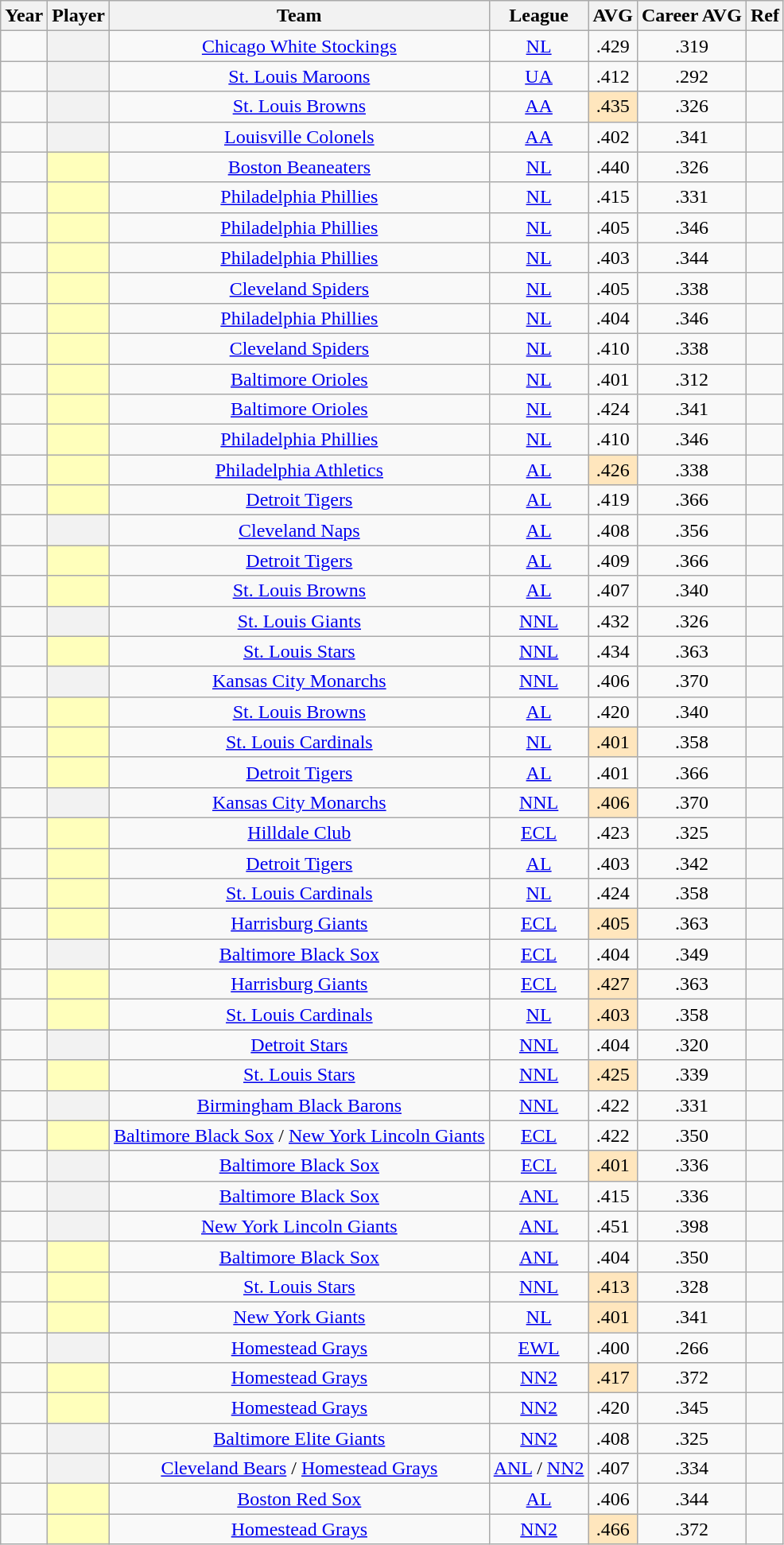<table class="wikitable sortable plainrowheaders" style="text-align:center;">
<tr>
<th scope="col">Year</th>
<th scope="col">Player</th>
<th scope="col">Team</th>
<th scope="col">League</th>
<th scope="col">AVG</th>
<th scope="col">Career AVG</th>
<th scope="col" class="unsortable">Ref</th>
</tr>
<tr>
<td></td>
<th scope="row" style="text-align:center"></th>
<td><a href='#'>Chicago White Stockings</a></td>
<td><a href='#'>NL</a></td>
<td>.429</td>
<td>.319</td>
<td></td>
</tr>
<tr>
<td></td>
<th scope="row" style="text-align:center"></th>
<td><a href='#'>St. Louis Maroons</a></td>
<td><a href='#'>UA</a></td>
<td>.412</td>
<td>.292</td>
<td></td>
</tr>
<tr>
<td></td>
<th scope="row" style="text-align:center"></th>
<td><a href='#'>St. Louis Browns</a></td>
<td><a href='#'>AA</a></td>
<td style="background-color:#FFE6BD;">.435</td>
<td>.326</td>
<td></td>
</tr>
<tr>
<td></td>
<th scope="row" style="text-align:center"></th>
<td><a href='#'>Louisville Colonels</a></td>
<td><a href='#'>AA</a></td>
<td>.402</td>
<td>.341</td>
<td></td>
</tr>
<tr>
<td></td>
<th scope="row" style="text-align:center; background-color: #ffffbb"></th>
<td><a href='#'>Boston Beaneaters</a></td>
<td><a href='#'>NL</a></td>
<td>.440</td>
<td>.326</td>
<td></td>
</tr>
<tr>
<td></td>
<th scope="row" style="text-align:center; background-color: #ffffbb"></th>
<td><a href='#'>Philadelphia Phillies</a></td>
<td><a href='#'>NL</a></td>
<td>.415</td>
<td>.331</td>
<td></td>
</tr>
<tr>
<td></td>
<th scope="row" style="text-align:center; background-color: #ffffbb"></th>
<td><a href='#'>Philadelphia Phillies</a></td>
<td><a href='#'>NL</a></td>
<td>.405</td>
<td>.346</td>
<td></td>
</tr>
<tr>
<td></td>
<th scope="row" style="text-align:center; background-color: #ffffbb"></th>
<td><a href='#'>Philadelphia Phillies</a></td>
<td><a href='#'>NL</a></td>
<td>.403</td>
<td>.344</td>
<td></td>
</tr>
<tr>
<td></td>
<th scope="row" style="text-align:center; background-color: #ffffbb"></th>
<td><a href='#'>Cleveland Spiders</a></td>
<td><a href='#'>NL</a></td>
<td>.405</td>
<td>.338</td>
<td></td>
</tr>
<tr>
<td></td>
<th scope="row" style="text-align:center; background-color: #ffffbb"> </th>
<td><a href='#'>Philadelphia Phillies</a></td>
<td><a href='#'>NL</a></td>
<td>.404</td>
<td>.346</td>
<td></td>
</tr>
<tr>
<td></td>
<th scope="row" style="text-align:center; background-color: #ffffbb"> </th>
<td><a href='#'>Cleveland Spiders</a></td>
<td><a href='#'>NL</a></td>
<td>.410</td>
<td>.338</td>
<td></td>
</tr>
<tr>
<td></td>
<th scope="row" style="text-align:center; background-color: #ffffbb"></th>
<td><a href='#'>Baltimore Orioles</a></td>
<td><a href='#'>NL</a></td>
<td>.401</td>
<td>.312</td>
<td></td>
</tr>
<tr>
<td></td>
<th scope="row" style="text-align:center; background-color: #ffffbb"></th>
<td><a href='#'>Baltimore Orioles</a></td>
<td><a href='#'>NL</a></td>
<td>.424</td>
<td>.341</td>
<td></td>
</tr>
<tr>
<td></td>
<th scope="row" style="text-align:center; background-color: #ffffbb"> </th>
<td><a href='#'>Philadelphia Phillies</a></td>
<td><a href='#'>NL</a></td>
<td>.410</td>
<td>.346</td>
<td></td>
</tr>
<tr>
<td></td>
<th scope="row" style="text-align:center; background-color: #ffffbb"></th>
<td><a href='#'>Philadelphia Athletics</a></td>
<td><a href='#'>AL</a></td>
<td style="background-color:#FFE6BD;">.426</td>
<td>.338</td>
<td></td>
</tr>
<tr>
<td></td>
<th scope="row" style="text-align:center; background-color: #ffffbb"></th>
<td><a href='#'>Detroit Tigers</a></td>
<td><a href='#'>AL</a></td>
<td>.419</td>
<td>.366</td>
<td></td>
</tr>
<tr>
<td></td>
<th scope="row" style="text-align:center"></th>
<td><a href='#'>Cleveland Naps</a></td>
<td><a href='#'>AL</a></td>
<td>.408</td>
<td>.356</td>
<td></td>
</tr>
<tr>
<td></td>
<th scope="row" style="text-align:center; background-color: #ffffbb"> </th>
<td><a href='#'>Detroit Tigers</a></td>
<td><a href='#'>AL</a></td>
<td>.409</td>
<td>.366</td>
<td></td>
</tr>
<tr>
<td></td>
<th scope="row" style="text-align:center; background-color: #ffffbb"></th>
<td><a href='#'>St. Louis Browns</a></td>
<td><a href='#'>AL</a></td>
<td>.407</td>
<td>.340</td>
<td></td>
</tr>
<tr>
<td></td>
<th scope="row" style="text-align:center"></th>
<td><a href='#'>St. Louis Giants</a></td>
<td><a href='#'>NNL</a></td>
<td>.432</td>
<td>.326</td>
<td></td>
</tr>
<tr>
<td></td>
<th scope="row" style="text-align:center; background-color: #ffffbb"></th>
<td><a href='#'>St. Louis Stars</a></td>
<td><a href='#'>NNL</a></td>
<td>.434</td>
<td>.363</td>
<td></td>
</tr>
<tr>
<td></td>
<th scope="row" style="text-align:center"></th>
<td><a href='#'>Kansas City Monarchs</a></td>
<td><a href='#'>NNL</a></td>
<td>.406</td>
<td>.370</td>
<td></td>
</tr>
<tr>
<td></td>
<th scope="row" style="text-align:center; background-color: #ffffbb"> </th>
<td><a href='#'>St. Louis Browns</a></td>
<td><a href='#'>AL</a></td>
<td>.420</td>
<td>.340</td>
<td></td>
</tr>
<tr>
<td></td>
<th scope="row" style="text-align:center; background-color: #ffffbb"></th>
<td><a href='#'>St. Louis Cardinals</a></td>
<td><a href='#'>NL</a></td>
<td style="background-color:#FFE6BD;">.401</td>
<td>.358</td>
<td></td>
</tr>
<tr>
<td></td>
<th scope="row" style="text-align:center; background-color: #ffffbb"> </th>
<td><a href='#'>Detroit Tigers</a></td>
<td><a href='#'>AL</a></td>
<td>.401</td>
<td>.366</td>
<td></td>
</tr>
<tr>
<td></td>
<th scope="row" style="text-align:center"> </th>
<td><a href='#'>Kansas City Monarchs</a></td>
<td><a href='#'>NNL</a></td>
<td style="background-color:#FFE6BD;">.406</td>
<td>.370</td>
<td></td>
</tr>
<tr>
<td></td>
<th scope="row" style="text-align:center; background-color: #ffffbb"></th>
<td><a href='#'>Hilldale Club</a></td>
<td><a href='#'>ECL</a></td>
<td>.423</td>
<td>.325</td>
<td></td>
</tr>
<tr>
<td></td>
<th scope="row" style="text-align:center; background-color: #ffffbb"></th>
<td><a href='#'>Detroit Tigers</a></td>
<td><a href='#'>AL</a></td>
<td>.403</td>
<td>.342</td>
<td></td>
</tr>
<tr>
<td></td>
<th scope="row" style="text-align:center; background-color: #ffffbb"> </th>
<td><a href='#'>St. Louis Cardinals</a></td>
<td><a href='#'>NL</a></td>
<td>.424</td>
<td>.358</td>
<td></td>
</tr>
<tr>
<td></td>
<th scope="row" style="text-align:center; background-color: #ffffbb"> </th>
<td><a href='#'>Harrisburg Giants</a></td>
<td><a href='#'>ECL</a></td>
<td style="background-color:#FFE6BD;">.405</td>
<td>.363</td>
<td></td>
</tr>
<tr>
<td></td>
<th scope="row" style="text-align:center"></th>
<td><a href='#'>Baltimore Black Sox</a></td>
<td><a href='#'>ECL</a></td>
<td>.404</td>
<td>.349</td>
<td></td>
</tr>
<tr>
<td></td>
<th scope="row" style="text-align:center; background-color: #ffffbb"> </th>
<td><a href='#'>Harrisburg Giants</a></td>
<td><a href='#'>ECL</a></td>
<td style="background-color:#FFE6BD;">.427</td>
<td>.363</td>
<td></td>
</tr>
<tr>
<td></td>
<th scope="row" style="text-align:center; background-color: #ffffbb"> </th>
<td><a href='#'>St. Louis Cardinals</a></td>
<td><a href='#'>NL</a></td>
<td style="background-color:#FFE6BD;">.403</td>
<td>.358</td>
<td></td>
</tr>
<tr>
<td></td>
<th scope="row" style="text-align:center"></th>
<td><a href='#'>Detroit Stars</a></td>
<td><a href='#'>NNL</a></td>
<td>.404</td>
<td>.320</td>
<td></td>
</tr>
<tr>
<td></td>
<th scope="row" style="text-align:center; background-color: #ffffbb"></th>
<td><a href='#'>St. Louis Stars</a></td>
<td><a href='#'>NNL</a></td>
<td style="background-color:#FFE6BD;">.425</td>
<td>.339</td>
<td></td>
</tr>
<tr>
<td></td>
<th scope="row" style="text-align:center"></th>
<td><a href='#'>Birmingham Black Barons</a></td>
<td><a href='#'>NNL</a></td>
<td>.422</td>
<td>.331</td>
<td></td>
</tr>
<tr>
<td></td>
<th scope="row" style="text-align:center; background-color: #ffffbb"></th>
<td><a href='#'>Baltimore Black Sox</a> / <a href='#'>New York Lincoln Giants</a></td>
<td><a href='#'>ECL</a></td>
<td>.422</td>
<td>.350</td>
<td></td>
</tr>
<tr>
<td></td>
<th scope="row" style="text-align:center"></th>
<td><a href='#'>Baltimore Black Sox</a></td>
<td><a href='#'>ECL</a></td>
<td style="background-color:#FFE6BD;">.401</td>
<td>.336</td>
<td></td>
</tr>
<tr>
<td></td>
<th scope="row" style="text-align:center"> </th>
<td><a href='#'>Baltimore Black Sox</a></td>
<td><a href='#'>ANL</a></td>
<td>.415</td>
<td>.336</td>
<td></td>
</tr>
<tr>
<td></td>
<th scope="row" style="text-align:center"></th>
<td><a href='#'>New York Lincoln Giants</a></td>
<td><a href='#'>ANL</a></td>
<td>.451</td>
<td>.398</td>
<td></td>
</tr>
<tr>
<td></td>
<th scope="row" style="text-align:center; background-color: #ffffbb"> </th>
<td><a href='#'>Baltimore Black Sox</a></td>
<td><a href='#'>ANL</a></td>
<td>.404</td>
<td>.350</td>
<td></td>
</tr>
<tr>
<td></td>
<th scope="row" style="text-align:center; background-color: #ffffbb"></th>
<td><a href='#'>St. Louis Stars</a></td>
<td><a href='#'>NNL</a></td>
<td style="background-color:#FFE6BD;">.413</td>
<td>.328</td>
<td></td>
</tr>
<tr>
<td></td>
<th scope="row" style="text-align:center; background-color: #ffffbb"></th>
<td><a href='#'>New York Giants</a></td>
<td><a href='#'>NL</a></td>
<td style="background-color:#FFE6BD;">.401</td>
<td>.341</td>
<td></td>
</tr>
<tr>
<td></td>
<th scope="row" style="text-align:center"></th>
<td><a href='#'>Homestead Grays</a></td>
<td><a href='#'>EWL</a></td>
<td>.400</td>
<td>.266</td>
<td></td>
</tr>
<tr>
<td></td>
<th scope="row" style="text-align:center; background-color: #ffffbb"></th>
<td><a href='#'>Homestead Grays</a></td>
<td><a href='#'>NN2</a></td>
<td style="background-color:#FFE6BD;">.417</td>
<td>.372</td>
<td></td>
</tr>
<tr>
<td></td>
<th scope="row" style="text-align:center; background-color: #ffffbb"></th>
<td><a href='#'>Homestead Grays</a></td>
<td><a href='#'>NN2</a></td>
<td>.420</td>
<td>.345</td>
<td></td>
</tr>
<tr>
<td></td>
<th scope="row" style="text-align:center"></th>
<td><a href='#'>Baltimore Elite Giants</a></td>
<td><a href='#'>NN2</a></td>
<td>.408</td>
<td>.325</td>
<td></td>
</tr>
<tr>
<td></td>
<th scope="row" style="text-align:center"></th>
<td><a href='#'>Cleveland Bears</a> / <a href='#'>Homestead Grays</a></td>
<td><a href='#'>ANL</a> / <a href='#'>NN2</a></td>
<td>.407</td>
<td>.334</td>
<td></td>
</tr>
<tr>
<td></td>
<th scope="row" style="text-align:center; background-color: #ffffbb"></th>
<td><a href='#'>Boston Red Sox</a></td>
<td><a href='#'>AL</a></td>
<td>.406</td>
<td>.344</td>
<td></td>
</tr>
<tr>
<td></td>
<th scope="row" style="text-align:center; background-color: #ffffbb"></th>
<td><a href='#'>Homestead Grays</a></td>
<td><a href='#'>NN2</a></td>
<td style="background-color:#FFE6BD;">.466</td>
<td>.372</td>
<td></td>
</tr>
</table>
